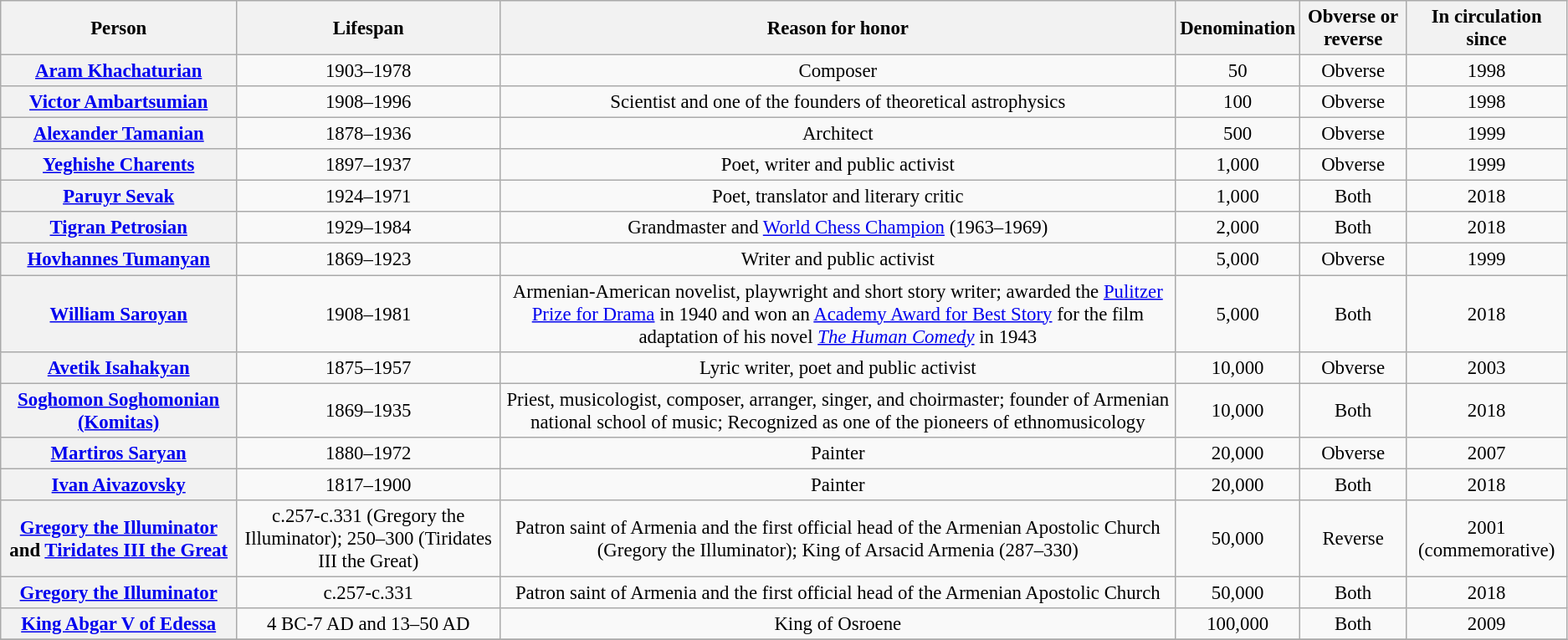<table class="wikitable" style="font-size: 95%; text-align:center;">
<tr>
<th>Person</th>
<th>Lifespan</th>
<th>Reason for honor</th>
<th>Denomination</th>
<th>Obverse or reverse</th>
<th>In circulation since</th>
</tr>
<tr>
<th><a href='#'>Aram Khachaturian</a></th>
<td>1903–1978</td>
<td>Composer</td>
<td> 50</td>
<td>Obverse</td>
<td>1998</td>
</tr>
<tr>
<th><a href='#'>Victor Ambartsumian</a></th>
<td>1908–1996</td>
<td>Scientist and one of the founders of theoretical astrophysics</td>
<td> 100</td>
<td>Obverse</td>
<td>1998</td>
</tr>
<tr>
<th><a href='#'>Alexander Tamanian</a></th>
<td>1878–1936</td>
<td>Architect</td>
<td> 500</td>
<td>Obverse</td>
<td>1999</td>
</tr>
<tr>
<th><a href='#'>Yeghishe Charents</a></th>
<td>1897–1937</td>
<td>Poet, writer and public activist</td>
<td> 1,000</td>
<td>Obverse</td>
<td>1999</td>
</tr>
<tr>
<th><a href='#'>Paruyr Sevak</a></th>
<td>1924–1971</td>
<td>Poet, translator and literary critic</td>
<td> 1,000</td>
<td>Both</td>
<td>2018</td>
</tr>
<tr>
<th><a href='#'>Tigran Petrosian</a></th>
<td>1929–1984</td>
<td>Grandmaster and <a href='#'>World Chess Champion</a> (1963–1969)</td>
<td> 2,000</td>
<td>Both</td>
<td>2018</td>
</tr>
<tr>
<th><a href='#'>Hovhannes Tumanyan</a></th>
<td>1869–1923</td>
<td>Writer and public activist</td>
<td> 5,000</td>
<td>Obverse</td>
<td>1999</td>
</tr>
<tr>
<th><a href='#'>William Saroyan</a></th>
<td>1908–1981</td>
<td>Armenian-American novelist, playwright and short story writer; awarded the <a href='#'>Pulitzer Prize for Drama</a> in 1940 and won an <a href='#'>Academy Award for Best Story</a> for the film adaptation of his novel <em><a href='#'>The Human Comedy</a></em> in 1943</td>
<td> 5,000</td>
<td>Both</td>
<td>2018</td>
</tr>
<tr>
<th><a href='#'>Avetik Isahakyan</a></th>
<td>1875–1957</td>
<td>Lyric writer, poet and public activist</td>
<td> 10,000</td>
<td>Obverse</td>
<td>2003</td>
</tr>
<tr>
<th><a href='#'>Soghomon Soghomonian (Komitas)</a></th>
<td>1869–1935</td>
<td>Priest, musicologist, composer, arranger, singer, and choirmaster; founder of Armenian national school of music; Recognized as one of the pioneers of ethnomusicology</td>
<td> 10,000</td>
<td>Both</td>
<td>2018</td>
</tr>
<tr>
<th><a href='#'>Martiros Saryan</a></th>
<td>1880–1972</td>
<td>Painter</td>
<td> 20,000</td>
<td>Obverse</td>
<td>2007</td>
</tr>
<tr>
<th><a href='#'>Ivan Aivazovsky</a></th>
<td>1817–1900</td>
<td>Painter</td>
<td> 20,000</td>
<td>Both</td>
<td>2018</td>
</tr>
<tr>
<th><a href='#'>Gregory the Illuminator</a> and <a href='#'>Tiridates III the Great</a></th>
<td>c.257-c.331 (Gregory the Illuminator); 250–300 (Tiridates III the Great)</td>
<td>Patron saint of Armenia and the first official head of the Armenian Apostolic Church (Gregory the Illuminator); King of Arsacid Armenia (287–330)</td>
<td> 50,000</td>
<td>Reverse</td>
<td>2001 (commemorative)</td>
</tr>
<tr>
<th><a href='#'>Gregory the Illuminator</a></th>
<td>c.257-c.331</td>
<td>Patron saint of Armenia and the first official head of the Armenian Apostolic Church</td>
<td> 50,000</td>
<td>Both</td>
<td>2018</td>
</tr>
<tr>
<th><a href='#'>King Abgar V of Edessa</a></th>
<td>4 BC-7 AD and 13–50 AD</td>
<td>King of Osroene</td>
<td> 100,000</td>
<td>Both</td>
<td>2009</td>
</tr>
<tr>
</tr>
</table>
